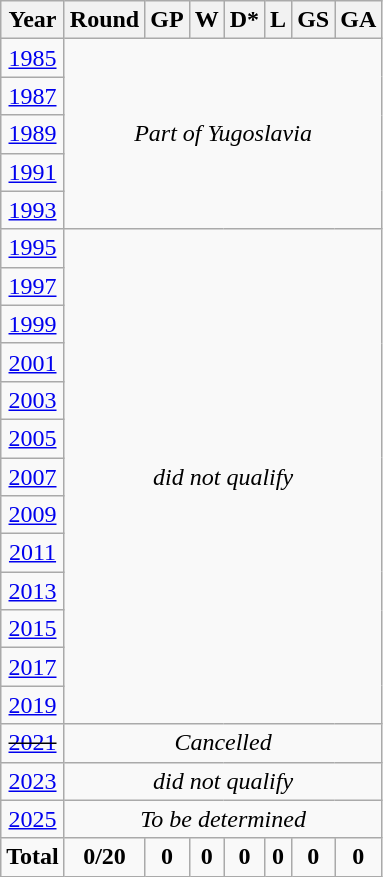<table class="wikitable" style="text-align: center;">
<tr>
<th>Year</th>
<th>Round</th>
<th>GP</th>
<th>W</th>
<th>D*</th>
<th>L</th>
<th>GS</th>
<th>GA</th>
</tr>
<tr>
<td> <a href='#'>1985</a></td>
<td rowspan=5 colspan=7><em>Part of Yugoslavia</em></td>
</tr>
<tr>
<td> <a href='#'>1987</a></td>
</tr>
<tr>
<td> <a href='#'>1989</a></td>
</tr>
<tr>
<td> <a href='#'>1991</a></td>
</tr>
<tr>
<td> <a href='#'>1993</a></td>
</tr>
<tr>
<td> <a href='#'>1995</a></td>
<td rowspan=13 colspan=7><em>did not qualify</em></td>
</tr>
<tr>
<td> <a href='#'>1997</a></td>
</tr>
<tr>
<td> <a href='#'>1999</a></td>
</tr>
<tr>
<td> <a href='#'>2001</a></td>
</tr>
<tr>
<td> <a href='#'>2003</a></td>
</tr>
<tr>
<td> <a href='#'>2005</a></td>
</tr>
<tr>
<td> <a href='#'>2007</a></td>
</tr>
<tr>
<td> <a href='#'>2009</a></td>
</tr>
<tr>
<td> <a href='#'>2011</a></td>
</tr>
<tr>
<td> <a href='#'>2013</a></td>
</tr>
<tr>
<td> <a href='#'>2015</a></td>
</tr>
<tr>
<td> <a href='#'>2017</a></td>
</tr>
<tr>
<td> <a href='#'>2019</a></td>
</tr>
<tr>
<td> <s><a href='#'>2021</a></s></td>
<td colspan=7><em>Cancelled</em></td>
</tr>
<tr>
<td> <a href='#'>2023</a></td>
<td colspan=7><em>did not qualify</em></td>
</tr>
<tr>
<td> <a href='#'>2025</a></td>
<td colspan=7><em>To be determined</em></td>
</tr>
<tr>
<td><strong>Total</strong></td>
<td><strong>0/20</strong></td>
<td><strong>0</strong></td>
<td><strong>0</strong></td>
<td><strong>0</strong></td>
<td><strong>0</strong></td>
<td><strong>0</strong></td>
<td><strong>0</strong></td>
</tr>
</table>
